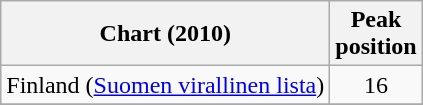<table class="wikitable">
<tr>
<th scope="col">Chart (2010)</th>
<th scope="col">Peak<br>position</th>
</tr>
<tr>
<td>Finland (<a href='#'>Suomen virallinen lista</a>)</td>
<td style="text-align:center;">16</td>
</tr>
<tr>
</tr>
</table>
